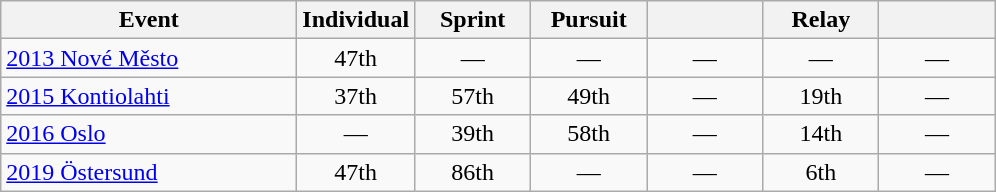<table class="wikitable" style="text-align: center;">
<tr ">
<th style="width:190px;">Event</th>
<th style="width:70px;">Individual</th>
<th style="width:70px;">Sprint</th>
<th style="width:70px;">Pursuit</th>
<th style="width:70px;"></th>
<th style="width:70px;">Relay</th>
<th style="width:70px;"></th>
</tr>
<tr>
<td align=left> <a href='#'>2013 Nové Město</a></td>
<td style="text-align:center; width:70px;">47th</td>
<td style="text-align:center; width:70px;">—</td>
<td style="text-align:center; width:70px;">—</td>
<td style="text-align:center; width:70px;">—</td>
<td style="text-align:center; width:70px;">—</td>
<td style="text-align:center; width:70px;">—</td>
</tr>
<tr>
<td align=left> <a href='#'>2015 Kontiolahti</a></td>
<td style="text-align:center; width:70px;">37th</td>
<td style="text-align:center; width:70px;">57th</td>
<td style="text-align:center; width:70px;">49th</td>
<td style="text-align:center; width:70px;">—</td>
<td style="text-align:center; width:70px;">19th</td>
<td style="text-align:center; width:70px;">—</td>
</tr>
<tr>
<td align=left> <a href='#'>2016 Oslo</a></td>
<td style="text-align:center; width:70px;">—</td>
<td style="text-align:center; width:70px;">39th</td>
<td style="text-align:center; width:70px;">58th</td>
<td style="text-align:center; width:70px;">—</td>
<td style="text-align:center; width:70px;">14th</td>
<td style="text-align:center; width:70px;">—</td>
</tr>
<tr>
<td align=left> <a href='#'>2019 Östersund</a></td>
<td style="text-align:center; width:70px;">47th</td>
<td style="text-align:center; width:70px;">86th</td>
<td style="text-align:center; width:70px;">—</td>
<td style="text-align:center; width:70px;">—</td>
<td style="text-align:center; width:70px;">6th</td>
<td style="text-align:center; width:70px;">—</td>
</tr>
</table>
